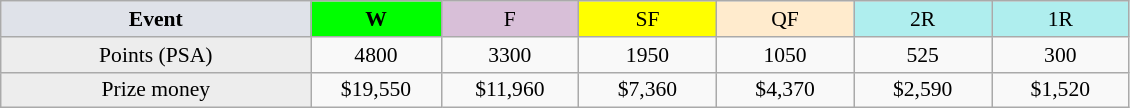<table class=wikitable style=font-size:90%;text-align:center>
<tr>
<td width=200 colspan=1 bgcolor=#dfe2e9><strong>Event</strong></td>
<td width=80 bgcolor=lime><strong>W</strong></td>
<td width=85 bgcolor=#D8BFD8>F</td>
<td width=85 bgcolor=#FFFF00>SF</td>
<td width=85 bgcolor=#ffebcd>QF</td>
<td width=85 bgcolor=#afeeee>2R</td>
<td width=85 bgcolor=#afeeee>1R</td>
</tr>
<tr>
<td bgcolor=#EDEDED>Points (PSA)</td>
<td>4800</td>
<td>3300</td>
<td>1950</td>
<td>1050</td>
<td>525</td>
<td>300</td>
</tr>
<tr>
<td bgcolor=#EDEDED>Prize money</td>
<td>$19,550</td>
<td>$11,960</td>
<td>$7,360</td>
<td>$4,370</td>
<td>$2,590</td>
<td>$1,520</td>
</tr>
</table>
